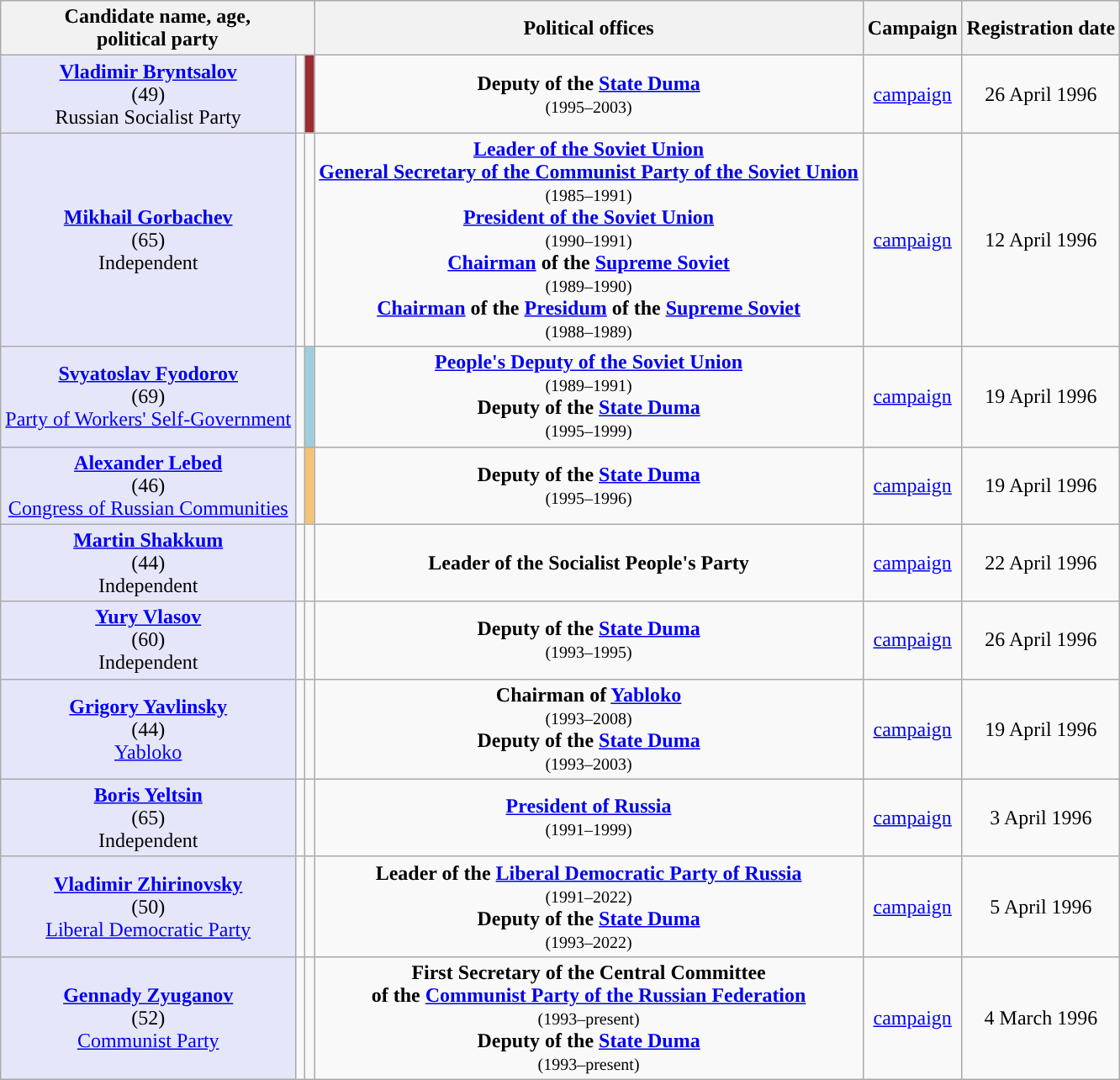<table class="wikitable" style="text-align:center;">
<tr>
<th colspan="3">Candidate name, age,<br>political party</th>
<th>Political offices</th>
<th>Campaign</th>
<th>Registration date</th>
</tr>
<tr>
<td style="background:lavender;"><strong><a href='#'>Vladimir Bryntsalov</a></strong><br>(49)<br>Russian Socialist Party</td>
<td></td>
<td style="background-color: #9b2d30"></td>
<td><strong>Deputy of the <a href='#'>State Duma</a></strong><br><small>(1995–2003)</small></td>
<td><a href='#'>campaign</a></td>
<td>26 April 1996</td>
</tr>
<tr>
<td style="background:lavender;"><strong><a href='#'>Mikhail Gorbachev</a></strong><br>(65)<br>Independent</td>
<td></td>
<td style="background-color:"></td>
<td><strong><a href='#'>Leader of the Soviet Union</a></strong><br><strong><a href='#'>General Secretary of the Communist Party of the Soviet Union</a></strong><br><small>(1985–1991)</small><br><strong><a href='#'>President of the Soviet Union</a></strong><br><small>(1990–1991)</small><br><strong><a href='#'>Chairman</a> of the <a href='#'>Supreme Soviet</a></strong><br><small>(1989–1990)</small><br><strong><a href='#'>Chairman</a> of the <a href='#'>Presidum</a> of the <a href='#'>Supreme Soviet</a></strong><br><small>(1988–1989)</small></td>
<td><a href='#'>campaign</a></td>
<td>12 April 1996</td>
</tr>
<tr>
<td style="background:lavender;"><strong><a href='#'>Svyatoslav Fyodorov</a></strong><br>(69)<br><a href='#'>Party of Workers' Self-Government</a></td>
<td></td>
<td style="background:#9ccedd"></td>
<td><strong><a href='#'>People's Deputy of the Soviet Union</a></strong><br><small>(1989–1991)</small><br><strong>Deputy of the <a href='#'>State Duma</a></strong><br><small>(1995–1999)</small></td>
<td><a href='#'>campaign</a></td>
<td>19 April 1996</td>
</tr>
<tr>
<td style="background:lavender;"><strong><a href='#'>Alexander Lebed</a></strong><br>(46)<br><a href='#'>Congress of Russian Communities</a></td>
<td></td>
<td style="background:#f5c276"></td>
<td><strong>Deputy of the <a href='#'>State Duma</a></strong><br><small>(1995–1996)</small></td>
<td><a href='#'>campaign</a></td>
<td>19 April 1996</td>
</tr>
<tr>
<td style="background:lavender;"><strong><a href='#'>Martin Shakkum</a></strong><br>(44)<br>Independent</td>
<td></td>
<td style="background-color:"></td>
<td><strong>Leader of the Socialist People's Party</strong></td>
<td><a href='#'>campaign</a></td>
<td>22 April 1996</td>
</tr>
<tr>
<td style="background:lavender;"><strong><a href='#'>Yury Vlasov</a></strong><br>(60)<br>Independent</td>
<td></td>
<td style="background-color:"></td>
<td><strong>Deputy of the <a href='#'>State Duma</a></strong><br><small>(1993–1995)</small></td>
<td><a href='#'>campaign</a></td>
<td>26 April 1996</td>
</tr>
<tr>
<td style="background:lavender;"><strong><a href='#'>Grigory Yavlinsky</a></strong><br>(44)<br><a href='#'>Yabloko</a></td>
<td></td>
<td style="background-color:"></td>
<td><strong>Chairman of <a href='#'>Yabloko</a></strong><br><small>(1993–2008)</small><br> <strong>Deputy of the <a href='#'>State Duma</a></strong><br><small>(1993–2003)</small></td>
<td><a href='#'>campaign</a></td>
<td>19 April 1996</td>
</tr>
<tr>
<td style="background:lavender;"><strong><a href='#'>Boris Yeltsin</a></strong><br>(65)<br>Independent</td>
<td></td>
<td style="background-color:"></td>
<td><strong><a href='#'>President of Russia</a></strong><br><small>(1991–1999)</small></td>
<td><a href='#'>campaign</a></td>
<td>3 April 1996</td>
</tr>
<tr>
<td style="background:lavender;"><strong><a href='#'>Vladimir Zhirinovsky</a></strong><br>(50)<br><a href='#'>Liberal Democratic Party</a></td>
<td></td>
<td style="background-color:"></td>
<td><strong>Leader of the <a href='#'>Liberal Democratic Party of Russia</a></strong><br><small>(1991–2022)</small><br><strong>Deputy of the <a href='#'>State Duma</a></strong><br><small>(1993–2022)</small></td>
<td><a href='#'>campaign</a></td>
<td>5 April 1996</td>
</tr>
<tr>
<td style="background:lavender;"><strong><a href='#'>Gennady Zyuganov</a></strong><br>(52)<br><a href='#'>Communist Party</a></td>
<td></td>
<td style="background-color:"></td>
<td><strong>First Secretary of the Central Committee<br>of the <a href='#'>Communist Party of the Russian Federation</a></strong><br><small>(1993–present)</small><br><strong>Deputy of the <a href='#'>State Duma</a></strong><br><small>(1993–present)</small></td>
<td><a href='#'>campaign</a></td>
<td>4 March 1996</td>
</tr>
</table>
